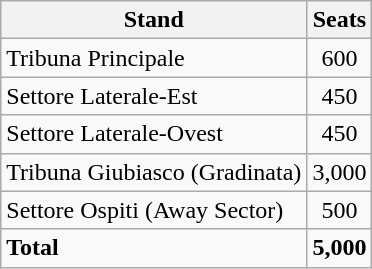<table class="wikitable">
<tr>
<th>Stand</th>
<th>Seats</th>
</tr>
<tr>
<td>Tribuna Principale</td>
<td align=center>600</td>
</tr>
<tr>
<td>Settore Laterale-Est</td>
<td align=center>450</td>
</tr>
<tr>
<td>Settore Laterale-Ovest</td>
<td align=center>450</td>
</tr>
<tr>
<td>Tribuna Giubiasco (Gradinata)</td>
<td align=center>3,000</td>
</tr>
<tr>
<td>Settore Ospiti (Away Sector)</td>
<td align=center>500</td>
</tr>
<tr>
<td><strong>Total</strong></td>
<td align=center><strong>5,000</strong></td>
</tr>
</table>
